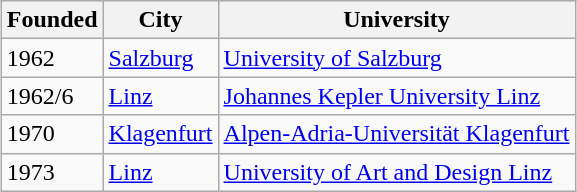<table class="wikitable sortable" style="margin:1px; border:1px solid #ccc;">
<tr style="text-align:left; vertical-align:top;" ">
<th>Founded</th>
<th>City</th>
<th>University</th>
</tr>
<tr>
<td>1962</td>
<td><a href='#'>Salzburg</a></td>
<td><a href='#'>University of Salzburg</a></td>
</tr>
<tr>
<td>1962/6</td>
<td><a href='#'>Linz</a></td>
<td><a href='#'>Johannes Kepler University Linz</a></td>
</tr>
<tr>
<td>1970</td>
<td><a href='#'>Klagenfurt</a></td>
<td><a href='#'>Alpen-Adria-Universität Klagenfurt</a></td>
</tr>
<tr>
<td>1973</td>
<td><a href='#'>Linz</a></td>
<td><a href='#'>University of Art and Design Linz</a></td>
</tr>
</table>
